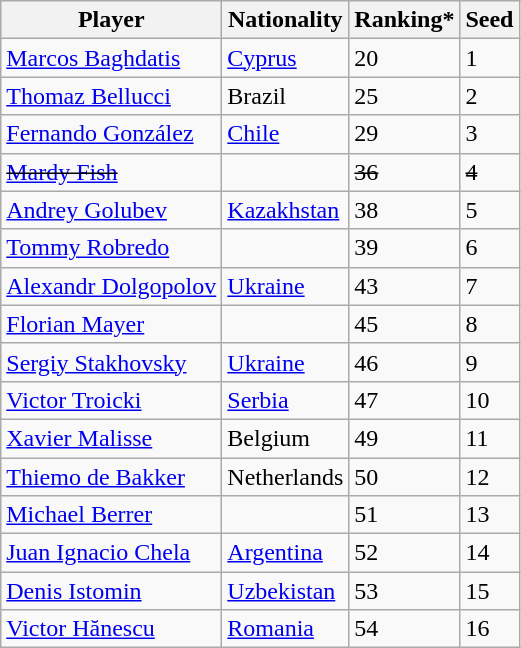<table class="wikitable" border="1">
<tr>
<th>Player</th>
<th>Nationality</th>
<th>Ranking*</th>
<th>Seed</th>
</tr>
<tr>
<td><a href='#'>Marcos Baghdatis</a></td>
<td> <a href='#'>Cyprus</a></td>
<td>20</td>
<td>1</td>
</tr>
<tr>
<td><a href='#'>Thomaz Bellucci</a></td>
<td> Brazil</td>
<td>25</td>
<td>2</td>
</tr>
<tr>
<td><a href='#'>Fernando González</a></td>
<td> <a href='#'>Chile</a></td>
<td>29</td>
<td>3</td>
</tr>
<tr>
<td><s> <a href='#'>Mardy Fish</a></s></td>
<td><s> </s></td>
<td><s>  36</s></td>
<td><s> 4</s></td>
</tr>
<tr>
<td><a href='#'>Andrey Golubev</a></td>
<td> <a href='#'>Kazakhstan</a></td>
<td>38</td>
<td>5</td>
</tr>
<tr>
<td><a href='#'>Tommy Robredo</a></td>
<td></td>
<td>39</td>
<td>6</td>
</tr>
<tr>
<td><a href='#'>Alexandr Dolgopolov</a></td>
<td> <a href='#'>Ukraine</a></td>
<td>43</td>
<td>7</td>
</tr>
<tr>
<td><a href='#'>Florian Mayer</a></td>
<td></td>
<td>45</td>
<td>8</td>
</tr>
<tr>
<td><a href='#'>Sergiy Stakhovsky</a></td>
<td> <a href='#'>Ukraine</a></td>
<td>46</td>
<td>9</td>
</tr>
<tr>
<td><a href='#'>Victor Troicki</a></td>
<td> <a href='#'>Serbia</a></td>
<td>47</td>
<td>10</td>
</tr>
<tr>
<td><a href='#'>Xavier Malisse</a></td>
<td> Belgium</td>
<td>49</td>
<td>11</td>
</tr>
<tr>
<td><a href='#'>Thiemo de Bakker</a></td>
<td> Netherlands</td>
<td>50</td>
<td>12</td>
</tr>
<tr>
<td><a href='#'>Michael Berrer</a></td>
<td></td>
<td>51</td>
<td>13</td>
</tr>
<tr>
<td><a href='#'>Juan Ignacio Chela</a></td>
<td> <a href='#'>Argentina</a></td>
<td>52</td>
<td>14</td>
</tr>
<tr>
<td><a href='#'>Denis Istomin</a></td>
<td> <a href='#'>Uzbekistan</a></td>
<td>53</td>
<td>15</td>
</tr>
<tr>
<td><a href='#'>Victor Hănescu</a></td>
<td> <a href='#'>Romania</a></td>
<td>54</td>
<td>16</td>
</tr>
</table>
